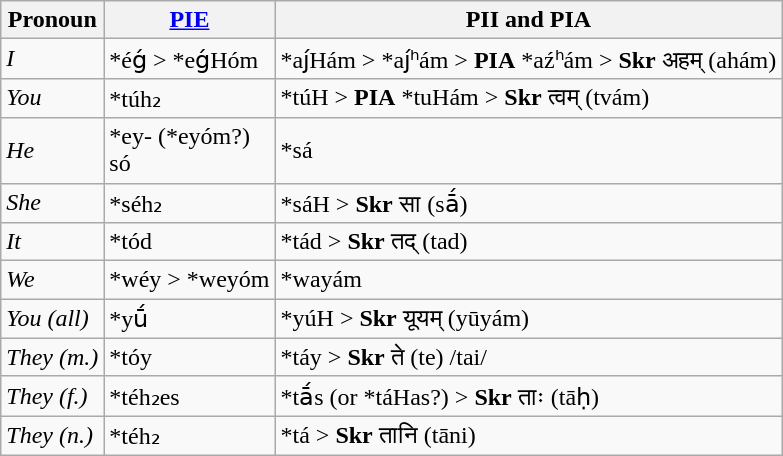<table class="wikitable sortable">
<tr>
<th>Pronoun</th>
<th><a href='#'>PIE</a></th>
<th>PII and PIA</th>
</tr>
<tr>
<td><em>I</em></td>
<td>*éǵ > *eǵHóm</td>
<td>*aȷ́Hám > *aȷ́ʰám > <strong>PIA</strong> *aźʰám > <strong>Skr</strong> अहम् (ahám)</td>
</tr>
<tr>
<td><em>You</em></td>
<td>*túh₂</td>
<td>*túH > <strong>PIA</strong> *tuHám > <strong>Skr</strong> त्वम् (tvám)</td>
</tr>
<tr>
<td><em>He</em></td>
<td>*ey- (*eyóm?)<br>só</td>
<td>*sá</td>
</tr>
<tr>
<td><em>She</em></td>
<td>*séh₂</td>
<td>*sáH > <strong>Skr</strong> सा (sā́)</td>
</tr>
<tr>
<td><em>It</em></td>
<td>*tód</td>
<td>*tád > <strong>Skr</strong> तद् (tad)</td>
</tr>
<tr>
<td><em>We</em></td>
<td>*wéy > *weyóm</td>
<td>*wayám</td>
</tr>
<tr>
<td><em>You (all)</em></td>
<td>*yū́</td>
<td>*yúH > <strong>Skr</strong> यूयम् (yūyám)</td>
</tr>
<tr>
<td><em>They (m.)</em></td>
<td>*tóy</td>
<td>*táy > <strong>Skr</strong> ते (te) /tai/</td>
</tr>
<tr>
<td><em>They (f.)</em></td>
<td>*téh₂es</td>
<td>*tā́s (or *táHas?) > <strong>Skr</strong> ताः (tāḥ)</td>
</tr>
<tr>
<td><em>They (n.)</em></td>
<td>*téh₂</td>
<td>*tá > <strong>Skr</strong> तानि (tāni)</td>
</tr>
</table>
